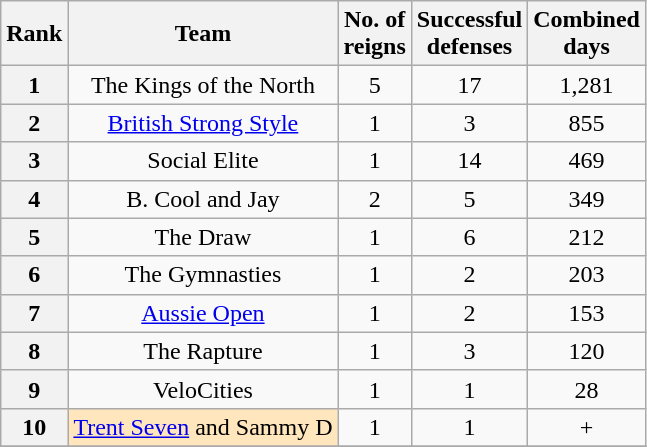<table class="wikitable sortable" style="text-align: center">
<tr>
<th>Rank</th>
<th>Team</th>
<th>No. of<br>reigns</th>
<th>Successful<br>defenses</th>
<th>Combined<br>days</th>
</tr>
<tr>
<th>1</th>
<td>The Kings of the North<br></td>
<td>5</td>
<td>17</td>
<td>1,281</td>
</tr>
<tr>
<th>2</th>
<td><a href='#'>British Strong Style</a><br></td>
<td>1</td>
<td>3</td>
<td>855</td>
</tr>
<tr>
<th>3</th>
<td>Social Elite <br></td>
<td>1</td>
<td>14</td>
<td>469</td>
</tr>
<tr>
<th>4</th>
<td>B. Cool and Jay</td>
<td>2</td>
<td>5</td>
<td>349</td>
</tr>
<tr>
<th>5</th>
<td>The Draw <br></td>
<td>1</td>
<td>6</td>
<td>212</td>
</tr>
<tr>
<th>6</th>
<td>The Gymnasties<br></td>
<td>1</td>
<td>2</td>
<td>203</td>
</tr>
<tr>
<th>7</th>
<td><a href='#'>Aussie Open</a> <br></td>
<td>1</td>
<td>2</td>
<td>153</td>
</tr>
<tr>
<th>8</th>
<td>The Rapture <br></td>
<td>1</td>
<td>3</td>
<td>120</td>
</tr>
<tr>
<th>9</th>
<td>VeloCities <br></td>
<td>1</td>
<td>1</td>
<td>28</td>
</tr>
<tr>
<th>10</th>
<td style="background-color:#FFE6BD"><a href='#'>Trent Seven</a> and Sammy D</td>
<td>1</td>
<td>1</td>
<td> +</td>
</tr>
<tr>
</tr>
</table>
